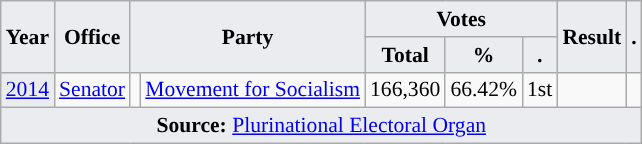<table class="wikitable" style="font-size:90%; text-align:center;">
<tr>
<th style="background-color:#EAECF0;" rowspan=2>Year</th>
<th style="background-color:#EAECF0;" rowspan=2>Office</th>
<th style="background-color:#EAECF0;" colspan=2 rowspan=2>Party</th>
<th style="background-color:#EAECF0;" colspan=3>Votes</th>
<th style="background-color:#EAECF0;" rowspan=2>Result</th>
<th style="background-color:#EAECF0;" rowspan=2>.</th>
</tr>
<tr>
<th style="background-color:#EAECF0;">Total</th>
<th style="background-color:#EAECF0;">%</th>
<th style="background-color:#EAECF0;">.</th>
</tr>
<tr>
<td style="background-color:#EAECF0;"><a href='#'>2014</a></td>
<td><a href='#'>Senator</a></td>
<td style="background-color:"></td>
<td><a href='#'>Movement for Socialism</a></td>
<td>166,360</td>
<td>66.42%</td>
<td>1st</td>
<td></td>
<td></td>
</tr>
<tr>
<td style="background-color:#EAECF0;" colspan=9><strong>Source:</strong> <a href='#'>Plurinational Electoral Organ</a>  </td>
</tr>
</table>
